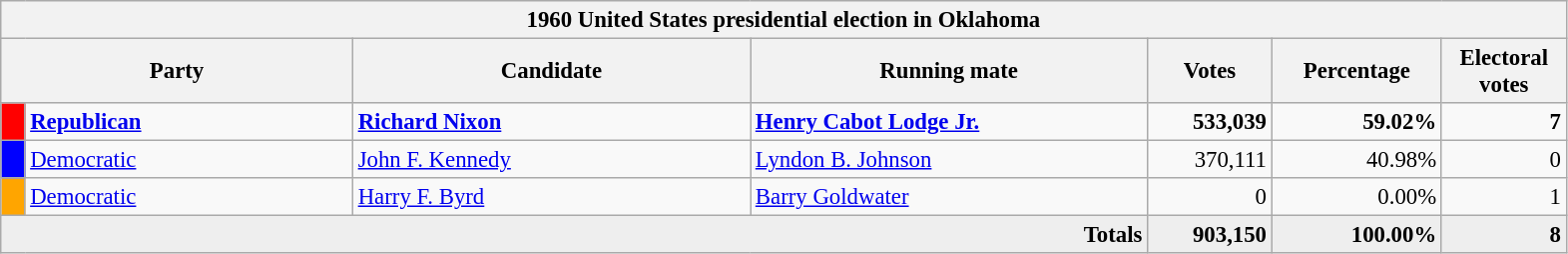<table class="wikitable" style="font-size: 95%;">
<tr>
<th colspan="7">1960 United States presidential election in Oklahoma</th>
</tr>
<tr>
<th colspan="2" style="width: 15em">Party</th>
<th style="width: 17em">Candidate</th>
<th style="width: 17em">Running mate</th>
<th style="width: 5em">Votes</th>
<th style="width: 7em">Percentage</th>
<th style="width: 5em">Electoral votes</th>
</tr>
<tr>
<th style="background-color:#FF0000; width: 3px"></th>
<td style="width: 130px"><strong><a href='#'>Republican</a></strong></td>
<td><strong><a href='#'>Richard Nixon</a></strong></td>
<td><strong><a href='#'>Henry Cabot Lodge Jr.</a></strong></td>
<td align="right"><strong>533,039</strong></td>
<td align="right"><strong>59.02%</strong></td>
<td align="right"><strong>7</strong></td>
</tr>
<tr>
<th style="background-color:#0000FF; width: 3px"></th>
<td style="width: 130px"><a href='#'>Democratic</a></td>
<td><a href='#'>John F. Kennedy</a></td>
<td><a href='#'>Lyndon B. Johnson</a></td>
<td align="right">370,111</td>
<td align="right">40.98%</td>
<td align="right">0</td>
</tr>
<tr>
<th style="background-color:#FFA500; width: 3px"></th>
<td style="width: 130px"><a href='#'>Democratic</a></td>
<td><a href='#'>Harry F. Byrd</a></td>
<td><a href='#'>Barry Goldwater</a></td>
<td align="right">0</td>
<td align="right">0.00%</td>
<td align="right">1</td>
</tr>
<tr bgcolor="#EEEEEE">
<td colspan="4" align="right"><strong>Totals</strong></td>
<td align="right"><strong>903,150</strong></td>
<td align="right"><strong>100.00%</strong></td>
<td align="right"><strong>8</strong></td>
</tr>
</table>
